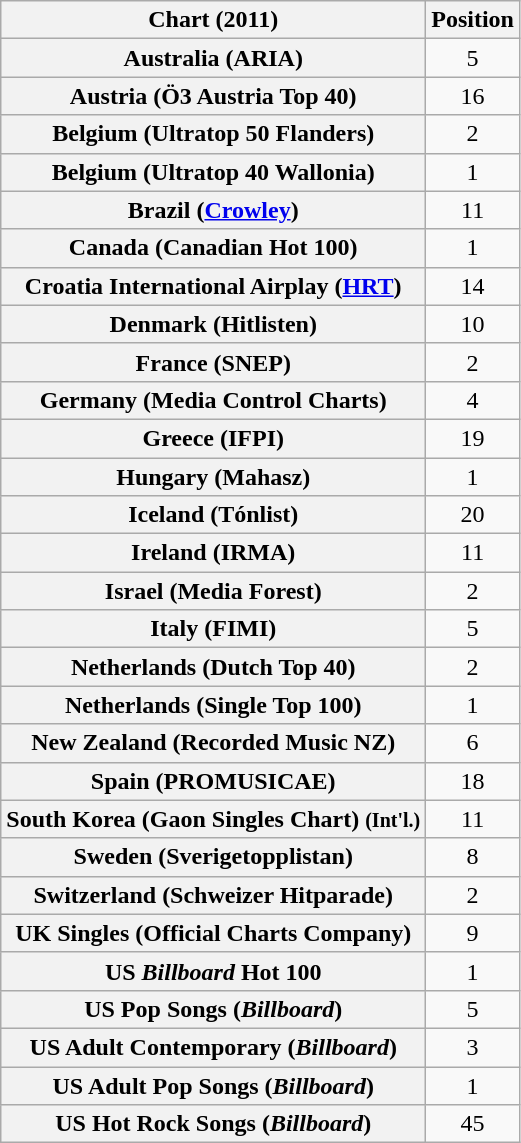<table class="wikitable sortable plainrowheaders" style="text-align:center;">
<tr>
<th>Chart (2011)</th>
<th>Position</th>
</tr>
<tr>
<th scope="row">Australia (ARIA)</th>
<td style="text-align:center;">5</td>
</tr>
<tr>
<th scope="row">Austria (Ö3 Austria Top 40)</th>
<td style="text-align:center;">16</td>
</tr>
<tr>
<th scope="row">Belgium (Ultratop 50 Flanders)</th>
<td style="text-align:center;">2</td>
</tr>
<tr>
<th scope="row">Belgium (Ultratop 40 Wallonia)</th>
<td style="text-align:center;">1</td>
</tr>
<tr>
<th scope="row">Brazil (<a href='#'>Crowley</a>)</th>
<td style="text-align:center;">11</td>
</tr>
<tr>
<th scope="row">Canada (Canadian Hot 100)</th>
<td style="text-align:center;">1</td>
</tr>
<tr>
<th scope="row">Croatia International Airplay (<a href='#'>HRT</a>)</th>
<td style="text-align:center;">14</td>
</tr>
<tr>
<th scope="row">Denmark (Hitlisten)</th>
<td style="text-align:center;">10</td>
</tr>
<tr>
<th scope="row">France (SNEP)</th>
<td style="text-align:center;">2</td>
</tr>
<tr>
<th scope="row">Germany (Media Control Charts)</th>
<td style="text-align:center;">4</td>
</tr>
<tr>
<th scope="row">Greece (IFPI)</th>
<td style="text-align:center;">19</td>
</tr>
<tr>
<th scope="row">Hungary (Mahasz)</th>
<td style="text-align:center;">1</td>
</tr>
<tr>
<th scope="row">Iceland (Tónlist)</th>
<td style="text-align:center;">20</td>
</tr>
<tr>
<th scope="row">Ireland (IRMA)</th>
<td style="text-align:center;">11</td>
</tr>
<tr>
<th scope="row">Israel (Media Forest)</th>
<td style="text-align:center;">2</td>
</tr>
<tr>
<th scope="row">Italy (FIMI)</th>
<td style="text-align:center;">5</td>
</tr>
<tr>
<th scope="row">Netherlands (Dutch Top 40)</th>
<td style="text-align:center;">2</td>
</tr>
<tr>
<th scope="row">Netherlands (Single Top 100)</th>
<td style="text-align:center;">1</td>
</tr>
<tr>
<th scope="row">New Zealand (Recorded Music NZ)</th>
<td style="text-align:center;">6</td>
</tr>
<tr>
<th scope="row">Spain (PROMUSICAE)</th>
<td style="text-align:center;">18</td>
</tr>
<tr>
<th scope="row">South Korea (Gaon Singles Chart) <small>(Int'l.)</small></th>
<td style="text-align:center;">11</td>
</tr>
<tr>
<th scope="row">Sweden (Sverigetopplistan)</th>
<td style="text-align:center;">8</td>
</tr>
<tr>
<th scope="row">Switzerland (Schweizer Hitparade)</th>
<td style="text-align:center;">2</td>
</tr>
<tr>
<th scope="row">UK Singles (Official Charts Company)</th>
<td style="text-align:center;">9</td>
</tr>
<tr>
<th scope="row">US <em>Billboard</em> Hot 100</th>
<td style="text-align:center;">1</td>
</tr>
<tr>
<th scope="row">US Pop Songs (<em>Billboard</em>)</th>
<td style="text-align:center;">5</td>
</tr>
<tr>
<th scope="row">US Adult Contemporary (<em>Billboard</em>)</th>
<td style="text-align:center;">3</td>
</tr>
<tr>
<th scope="row">US Adult Pop Songs (<em>Billboard</em>)</th>
<td style="text-align:center;">1</td>
</tr>
<tr>
<th scope="row">US Hot Rock Songs (<em>Billboard</em>)</th>
<td style="text-align:center;">45</td>
</tr>
</table>
